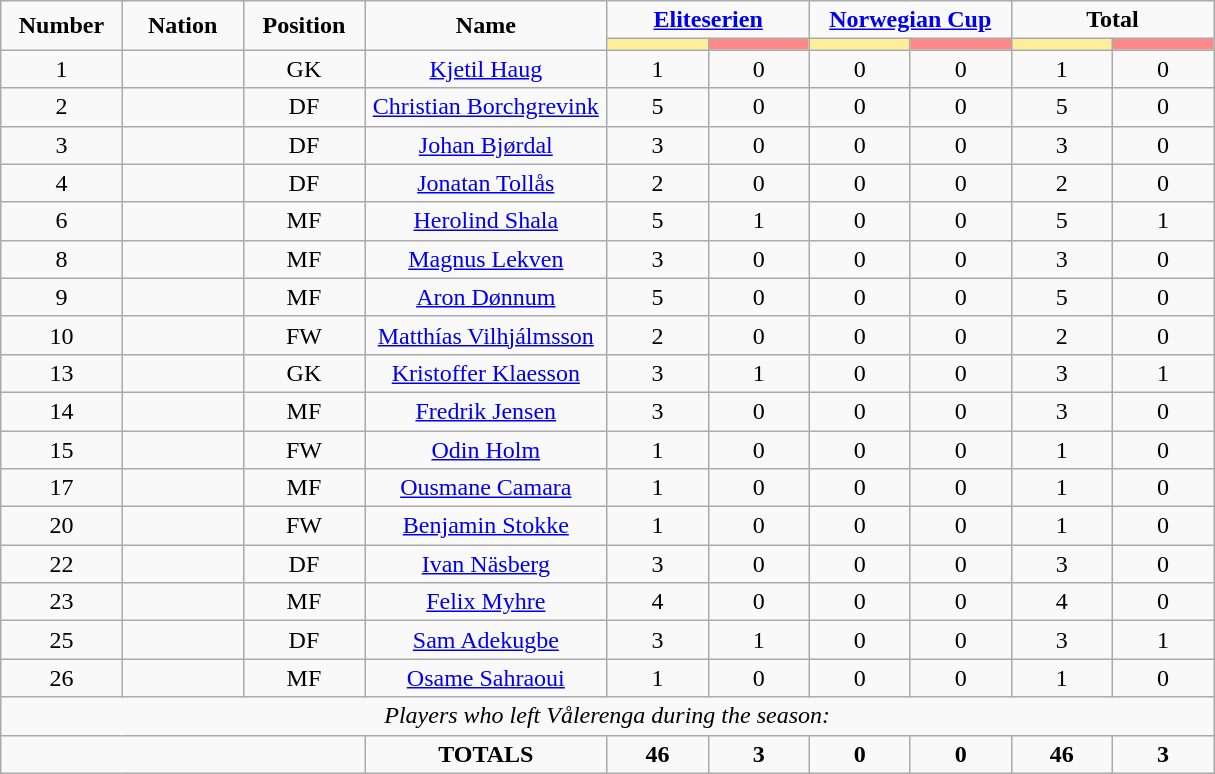<table class="wikitable" style="font-size: 100%; text-align: center;">
<tr>
<td rowspan="2" width="10%" align="center"><strong>Number</strong></td>
<td rowspan="2" width="10%" align="center"><strong>Nation</strong></td>
<td rowspan="2" width="10%" align="center"><strong>Position</strong></td>
<td rowspan="2" width="20%" align="center"><strong>Name</strong></td>
<td colspan="2" align="center"><strong><a href='#'>Eliteserien</a></strong></td>
<td colspan="2" align="center"><strong><a href='#'>Norwegian Cup</a></strong></td>
<td colspan="2" align="center"><strong>Total</strong></td>
</tr>
<tr>
<th width=60 style="background: #FFEE99"></th>
<th width=60 style="background: #FF8888"></th>
<th width=60 style="background: #FFEE99"></th>
<th width=60 style="background: #FF8888"></th>
<th width=60 style="background: #FFEE99"></th>
<th width=60 style="background: #FF8888"></th>
</tr>
<tr>
<td>1</td>
<td></td>
<td>GK</td>
<td><a href='#'>Kjetil Haug</a></td>
<td>1</td>
<td>0</td>
<td>0</td>
<td>0</td>
<td>1</td>
<td>0</td>
</tr>
<tr>
<td>2</td>
<td></td>
<td>DF</td>
<td><a href='#'>Christian Borchgrevink</a></td>
<td>5</td>
<td>0</td>
<td>0</td>
<td>0</td>
<td>5</td>
<td>0</td>
</tr>
<tr>
<td>3</td>
<td></td>
<td>DF</td>
<td><a href='#'>Johan Bjørdal</a></td>
<td>3</td>
<td>0</td>
<td>0</td>
<td>0</td>
<td>3</td>
<td>0</td>
</tr>
<tr>
<td>4</td>
<td></td>
<td>DF</td>
<td><a href='#'>Jonatan Tollås</a></td>
<td>2</td>
<td>0</td>
<td>0</td>
<td>0</td>
<td>2</td>
<td>0</td>
</tr>
<tr>
<td>6</td>
<td></td>
<td>MF</td>
<td><a href='#'>Herolind Shala</a></td>
<td>5</td>
<td>1</td>
<td>0</td>
<td>0</td>
<td>5</td>
<td>1</td>
</tr>
<tr>
<td>8</td>
<td></td>
<td>MF</td>
<td><a href='#'>Magnus Lekven</a></td>
<td>3</td>
<td>0</td>
<td>0</td>
<td>0</td>
<td>3</td>
<td>0</td>
</tr>
<tr>
<td>9</td>
<td></td>
<td>MF</td>
<td><a href='#'>Aron Dønnum</a></td>
<td>5</td>
<td>0</td>
<td>0</td>
<td>0</td>
<td>5</td>
<td>0</td>
</tr>
<tr>
<td>10</td>
<td></td>
<td>FW</td>
<td><a href='#'>Matthías Vilhjálmsson</a></td>
<td>2</td>
<td>0</td>
<td>0</td>
<td>0</td>
<td>2</td>
<td>0</td>
</tr>
<tr>
<td>13</td>
<td></td>
<td>GK</td>
<td><a href='#'>Kristoffer Klaesson</a></td>
<td>3</td>
<td>1</td>
<td>0</td>
<td>0</td>
<td>3</td>
<td>1</td>
</tr>
<tr>
<td>14</td>
<td></td>
<td>MF</td>
<td><a href='#'>Fredrik Jensen</a></td>
<td>3</td>
<td>0</td>
<td>0</td>
<td>0</td>
<td>3</td>
<td>0</td>
</tr>
<tr>
<td>15</td>
<td></td>
<td>FW</td>
<td><a href='#'>Odin Holm</a></td>
<td>1</td>
<td>0</td>
<td>0</td>
<td>0</td>
<td>1</td>
<td>0</td>
</tr>
<tr>
<td>17</td>
<td></td>
<td>MF</td>
<td><a href='#'>Ousmane Camara</a></td>
<td>1</td>
<td>0</td>
<td>0</td>
<td>0</td>
<td>1</td>
<td>0</td>
</tr>
<tr>
<td>20</td>
<td></td>
<td>FW</td>
<td><a href='#'>Benjamin Stokke</a></td>
<td>1</td>
<td>0</td>
<td>0</td>
<td>0</td>
<td>1</td>
<td>0</td>
</tr>
<tr>
<td>22</td>
<td></td>
<td>DF</td>
<td><a href='#'>Ivan Näsberg</a></td>
<td>3</td>
<td>0</td>
<td>0</td>
<td>0</td>
<td>3</td>
<td>0</td>
</tr>
<tr>
<td>23</td>
<td></td>
<td>MF</td>
<td><a href='#'>Felix Myhre</a></td>
<td>4</td>
<td>0</td>
<td>0</td>
<td>0</td>
<td>4</td>
<td>0</td>
</tr>
<tr>
<td>25</td>
<td></td>
<td>DF</td>
<td><a href='#'>Sam Adekugbe</a></td>
<td>3</td>
<td>1</td>
<td>0</td>
<td>0</td>
<td>3</td>
<td>1</td>
</tr>
<tr>
<td>26</td>
<td></td>
<td>MF</td>
<td><a href='#'>Osame Sahraoui</a></td>
<td>1</td>
<td>0</td>
<td>0</td>
<td>0</td>
<td>1</td>
<td>0</td>
</tr>
<tr>
<td colspan="14"><em>Players who left Vålerenga during the season:</em></td>
</tr>
<tr>
<td colspan="3"></td>
<td><strong>TOTALS</strong></td>
<td><strong>46</strong></td>
<td><strong>3</strong></td>
<td><strong>0</strong></td>
<td><strong>0</strong></td>
<td><strong>46</strong></td>
<td><strong>3</strong></td>
</tr>
</table>
